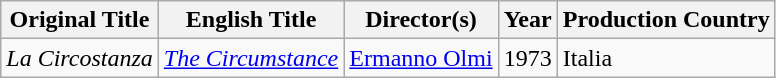<table class="wikitable sortable">
<tr>
<th>Original Title</th>
<th>English Title</th>
<th>Director(s)</th>
<th>Year</th>
<th>Production Country</th>
</tr>
<tr>
<td><em>La Circostanza</em></td>
<td><em><a href='#'>The Circumstance</a></em></td>
<td><a href='#'>Ermanno Olmi</a></td>
<td>1973</td>
<td>Italia</td>
</tr>
</table>
